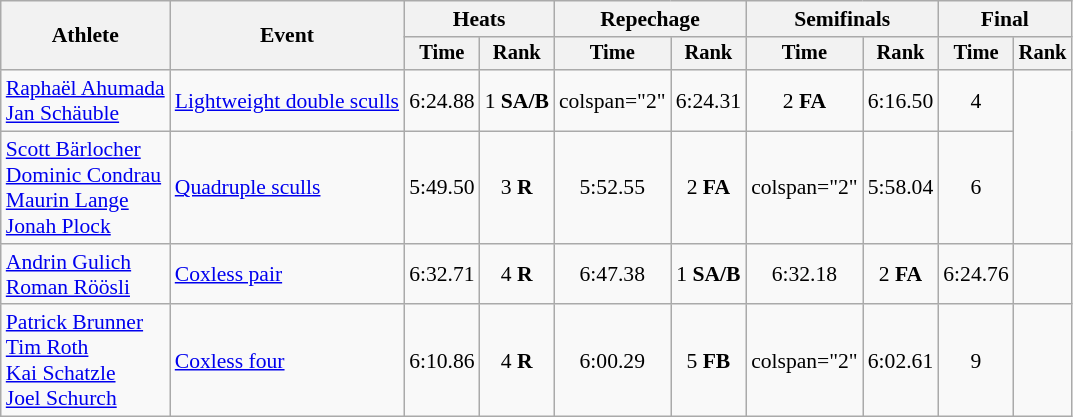<table class=wikitable style=font-size:90%;text-align:center>
<tr>
<th rowspan=2>Athlete</th>
<th rowspan=2>Event</th>
<th colspan=2>Heats</th>
<th colspan=2>Repechage</th>
<th colspan=2>Semifinals</th>
<th colspan=2>Final</th>
</tr>
<tr style=font-size:95%>
<th>Time</th>
<th>Rank</th>
<th>Time</th>
<th>Rank</th>
<th>Time</th>
<th>Rank</th>
<th>Time</th>
<th>Rank</th>
</tr>
<tr>
<td align=left><a href='#'>Raphaël Ahumada</a><br><a href='#'>Jan Schäuble</a></td>
<td align=left><a href='#'>Lightweight double sculls</a></td>
<td>6:24.88</td>
<td>1 <strong>SA/B</strong></td>
<td>colspan="2" </td>
<td>6:24.31</td>
<td>2 <strong>FA</strong></td>
<td>6:16.50</td>
<td>4</td>
</tr>
<tr>
<td align=left><a href='#'>Scott Bärlocher</a><br><a href='#'>Dominic Condrau</a><br><a href='#'>Maurin Lange</a><br><a href='#'>Jonah Plock</a></td>
<td align=left><a href='#'>Quadruple sculls</a></td>
<td>5:49.50</td>
<td>3 <strong>R</strong></td>
<td>5:52.55</td>
<td>2 <strong>FA</strong></td>
<td>colspan="2" </td>
<td>5:58.04</td>
<td>6</td>
</tr>
<tr>
<td align=left><a href='#'>Andrin Gulich</a><br><a href='#'>Roman Röösli</a></td>
<td align=left><a href='#'>Coxless pair</a></td>
<td>6:32.71</td>
<td>4 <strong>R</strong></td>
<td>6:47.38</td>
<td>1 <strong>SA/B</strong></td>
<td>6:32.18</td>
<td>2 <strong>FA</strong></td>
<td>6:24.76</td>
<td></td>
</tr>
<tr>
<td align=left><a href='#'>Patrick Brunner</a><br><a href='#'>Tim Roth</a><br><a href='#'>Kai Schatzle</a><br><a href='#'>Joel Schurch</a></td>
<td align=left><a href='#'>Coxless four</a></td>
<td>6:10.86</td>
<td>4 <strong>R</strong></td>
<td>6:00.29</td>
<td>5 <strong>FB</strong></td>
<td>colspan="2" </td>
<td>6:02.61</td>
<td>9</td>
</tr>
</table>
